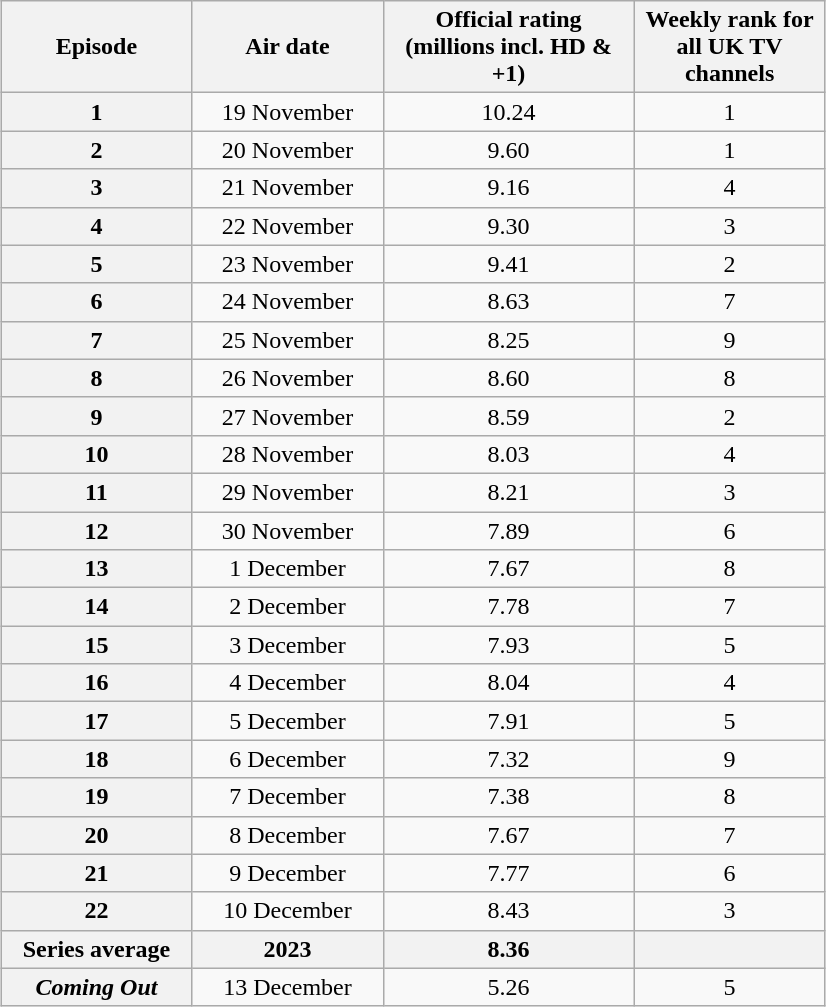<table class="wikitable" style="text-align:center; margin: 1em auto 1em auto">
<tr>
<th scope="col" style="width:120px;">Episode</th>
<th scope="col" style="width:120px;">Air date</th>
<th scope="col" style="width:160px;">Official rating <br> (millions incl. HD & +1)</th>
<th scope="col" style="width:120px;">Weekly rank for all UK TV channels</th>
</tr>
<tr>
<th>1</th>
<td>19 November</td>
<td>10.24</td>
<td>1</td>
</tr>
<tr>
<th>2</th>
<td>20 November</td>
<td>9.60</td>
<td>1</td>
</tr>
<tr>
<th>3</th>
<td>21 November</td>
<td>9.16</td>
<td>4</td>
</tr>
<tr>
<th>4</th>
<td>22 November</td>
<td>9.30</td>
<td>3</td>
</tr>
<tr>
<th>5</th>
<td>23 November</td>
<td>9.41</td>
<td>2</td>
</tr>
<tr>
<th>6</th>
<td>24 November</td>
<td>8.63</td>
<td>7</td>
</tr>
<tr>
<th>7</th>
<td>25 November</td>
<td>8.25</td>
<td>9</td>
</tr>
<tr>
<th>8</th>
<td>26 November</td>
<td>8.60</td>
<td>8</td>
</tr>
<tr>
<th>9</th>
<td>27 November</td>
<td>8.59</td>
<td>2</td>
</tr>
<tr>
<th>10</th>
<td>28 November</td>
<td>8.03</td>
<td>4</td>
</tr>
<tr>
<th>11</th>
<td>29 November</td>
<td>8.21</td>
<td>3</td>
</tr>
<tr>
<th>12</th>
<td>30 November</td>
<td>7.89</td>
<td>6</td>
</tr>
<tr>
<th>13</th>
<td>1 December</td>
<td>7.67</td>
<td>8</td>
</tr>
<tr>
<th>14</th>
<td>2 December</td>
<td>7.78</td>
<td>7</td>
</tr>
<tr>
<th>15</th>
<td>3 December</td>
<td>7.93</td>
<td>5</td>
</tr>
<tr>
<th>16</th>
<td>4 December</td>
<td>8.04</td>
<td>4</td>
</tr>
<tr>
<th>17</th>
<td>5 December</td>
<td>7.91</td>
<td>5</td>
</tr>
<tr>
<th>18</th>
<td>6 December</td>
<td>7.32</td>
<td>9</td>
</tr>
<tr>
<th>19</th>
<td>7 December</td>
<td>7.38</td>
<td>8</td>
</tr>
<tr>
<th>20</th>
<td>8 December</td>
<td>7.67</td>
<td>7</td>
</tr>
<tr>
<th>21</th>
<td>9 December</td>
<td>7.77</td>
<td>6</td>
</tr>
<tr>
<th>22</th>
<td>10 December</td>
<td>8.43</td>
<td>3</td>
</tr>
<tr>
<th>Series average</th>
<th>2023</th>
<th>8.36</th>
<th></th>
</tr>
<tr>
<th><em>Coming Out</em></th>
<td>13 December</td>
<td>5.26</td>
<td>5</td>
</tr>
</table>
